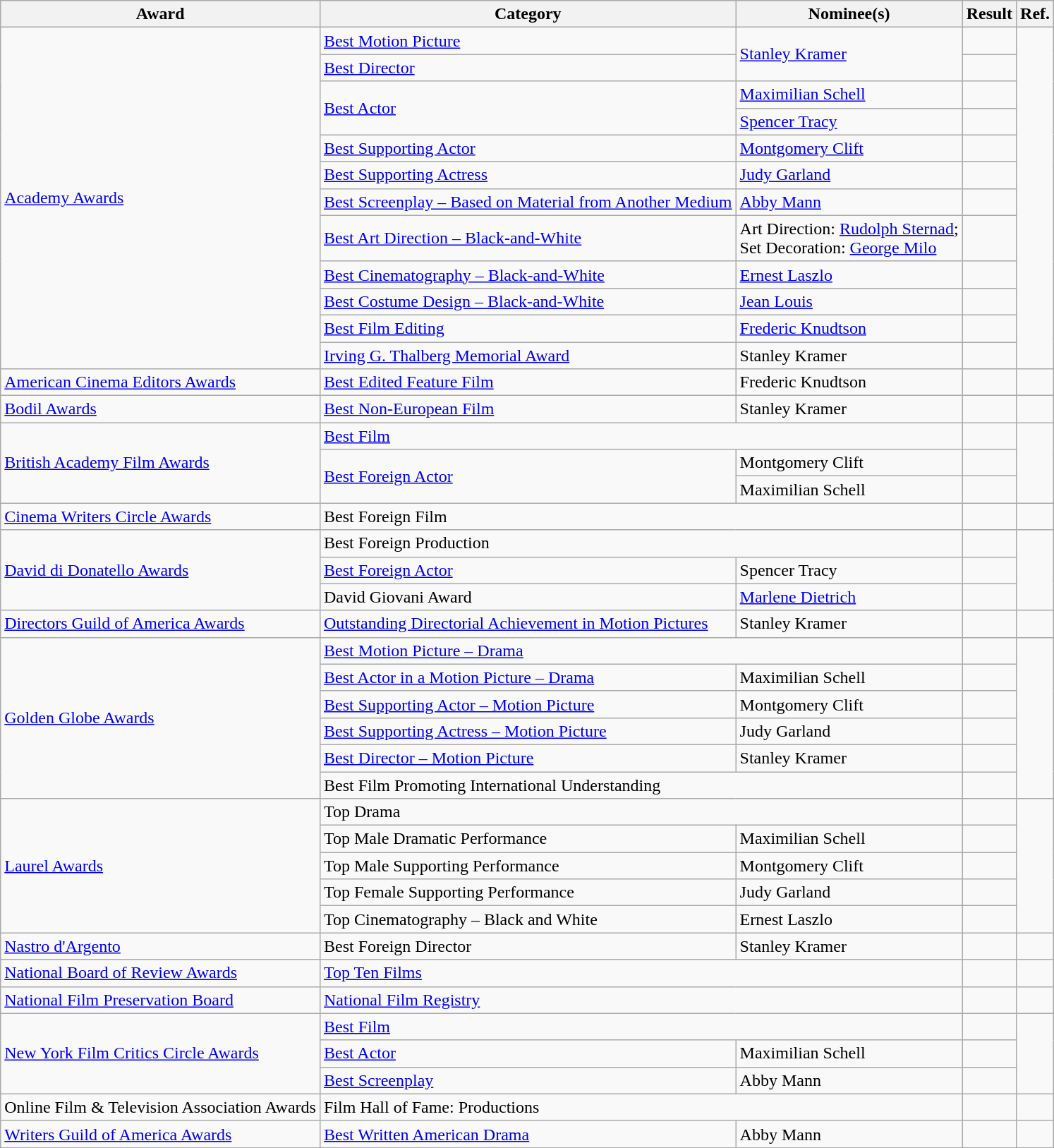<table class="wikitable plainrowheaders">
<tr>
<th>Award</th>
<th>Category</th>
<th>Nominee(s)</th>
<th>Result</th>
<th>Ref.</th>
</tr>
<tr>
<td rowspan="12"><a href='#'>Academy Awards</a></td>
<td><a href='#'>Best Motion Picture</a></td>
<td rowspan="2"><a href='#'>Stanley Kramer</a></td>
<td></td>
<td align="center" rowspan="12"> <br> </td>
</tr>
<tr>
<td><a href='#'>Best Director</a></td>
<td></td>
</tr>
<tr>
<td rowspan="2"><a href='#'>Best Actor</a></td>
<td><a href='#'>Maximilian Schell</a></td>
<td></td>
</tr>
<tr>
<td><a href='#'>Spencer Tracy</a></td>
<td></td>
</tr>
<tr>
<td><a href='#'>Best Supporting Actor</a></td>
<td><a href='#'>Montgomery Clift</a></td>
<td></td>
</tr>
<tr>
<td><a href='#'>Best Supporting Actress</a></td>
<td><a href='#'>Judy Garland</a></td>
<td></td>
</tr>
<tr>
<td><a href='#'>Best Screenplay – Based on Material from Another Medium</a></td>
<td><a href='#'>Abby Mann</a></td>
<td></td>
</tr>
<tr>
<td><a href='#'>Best Art Direction – Black-and-White</a></td>
<td>Art Direction: <a href='#'>Rudolph Sternad</a>; <br> Set Decoration: <a href='#'>George Milo</a></td>
<td></td>
</tr>
<tr>
<td><a href='#'>Best Cinematography – Black-and-White</a></td>
<td><a href='#'>Ernest Laszlo</a></td>
<td></td>
</tr>
<tr>
<td><a href='#'>Best Costume Design – Black-and-White</a></td>
<td><a href='#'>Jean Louis</a></td>
<td></td>
</tr>
<tr>
<td><a href='#'>Best Film Editing</a></td>
<td><a href='#'>Frederic Knudtson</a></td>
<td></td>
</tr>
<tr>
<td><a href='#'>Irving G. Thalberg Memorial Award</a></td>
<td>Stanley Kramer</td>
<td></td>
</tr>
<tr>
<td><a href='#'>American Cinema Editors Awards</a></td>
<td><a href='#'>Best Edited Feature Film</a></td>
<td>Frederic Knudtson</td>
<td></td>
<td align="center"></td>
</tr>
<tr>
<td><a href='#'>Bodil Awards</a></td>
<td><a href='#'>Best Non-European Film</a></td>
<td>Stanley Kramer</td>
<td></td>
<td align="center"></td>
</tr>
<tr>
<td rowspan="3"><a href='#'>British Academy Film Awards</a></td>
<td colspan="2"><a href='#'>Best Film</a></td>
<td></td>
<td align="center" rowspan="3"></td>
</tr>
<tr>
<td rowspan="2"><a href='#'>Best Foreign Actor</a></td>
<td>Montgomery Clift</td>
<td></td>
</tr>
<tr>
<td>Maximilian Schell</td>
<td></td>
</tr>
<tr>
<td><a href='#'>Cinema Writers Circle Awards</a></td>
<td colspan="2">Best Foreign Film</td>
<td></td>
<td align="center"></td>
</tr>
<tr>
<td rowspan="3"><a href='#'>David di Donatello Awards</a></td>
<td colspan="2">Best Foreign Production</td>
<td></td>
</tr>
<tr>
<td><a href='#'>Best Foreign Actor</a></td>
<td>Spencer Tracy</td>
<td></td>
</tr>
<tr>
<td>David Giovani Award</td>
<td><a href='#'>Marlene Dietrich</a></td>
<td></td>
</tr>
<tr>
<td><a href='#'>Directors Guild of America Awards</a></td>
<td><a href='#'>Outstanding Directorial Achievement in Motion Pictures</a></td>
<td>Stanley Kramer</td>
<td></td>
<td align="center"></td>
</tr>
<tr>
<td rowspan="6"><a href='#'>Golden Globe Awards</a></td>
<td colspan="2"><a href='#'>Best Motion Picture – Drama</a></td>
<td></td>
<td align="center" rowspan="6"></td>
</tr>
<tr>
<td><a href='#'>Best Actor in a Motion Picture – Drama</a></td>
<td>Maximilian Schell</td>
<td></td>
</tr>
<tr>
<td><a href='#'>Best Supporting Actor – Motion Picture</a></td>
<td>Montgomery Clift</td>
<td></td>
</tr>
<tr>
<td><a href='#'>Best Supporting Actress – Motion Picture</a></td>
<td>Judy Garland</td>
<td></td>
</tr>
<tr>
<td><a href='#'>Best Director – Motion Picture</a></td>
<td>Stanley Kramer</td>
<td></td>
</tr>
<tr>
<td colspan="2">Best Film Promoting International Understanding</td>
<td></td>
</tr>
<tr>
<td rowspan="5"><a href='#'>Laurel Awards</a></td>
<td colspan="2">Top Drama</td>
<td></td>
<td align="center" rowspan="5"></td>
</tr>
<tr>
<td>Top Male Dramatic Performance</td>
<td>Maximilian Schell</td>
<td></td>
</tr>
<tr>
<td>Top Male Supporting Performance</td>
<td>Montgomery Clift</td>
<td></td>
</tr>
<tr>
<td>Top Female Supporting Performance</td>
<td>Judy Garland</td>
<td></td>
</tr>
<tr>
<td>Top Cinematography – Black and White</td>
<td>Ernest Laszlo</td>
<td></td>
</tr>
<tr>
<td><a href='#'>Nastro d'Argento</a></td>
<td>Best Foreign Director</td>
<td>Stanley Kramer</td>
<td></td>
<td align="center"></td>
</tr>
<tr>
<td><a href='#'>National Board of Review Awards</a></td>
<td colspan="2"><a href='#'>Top Ten Films</a></td>
<td></td>
<td align="center"></td>
</tr>
<tr>
<td><a href='#'>National Film Preservation Board</a></td>
<td colspan="2"><a href='#'>National Film Registry</a></td>
<td></td>
<td align="center"></td>
</tr>
<tr>
<td rowspan="3"><a href='#'>New York Film Critics Circle Awards</a></td>
<td colspan="2"><a href='#'>Best Film</a></td>
<td></td>
<td align="center" rowspan="3"></td>
</tr>
<tr>
<td><a href='#'>Best Actor</a></td>
<td>Maximilian Schell</td>
<td></td>
</tr>
<tr>
<td><a href='#'>Best Screenplay</a></td>
<td>Abby Mann</td>
<td></td>
</tr>
<tr>
<td>Online Film & Television Association Awards</td>
<td colspan="2">Film Hall of Fame: Productions</td>
<td></td>
<td align="center"></td>
</tr>
<tr>
<td><a href='#'>Writers Guild of America Awards</a></td>
<td><a href='#'>Best Written American Drama</a></td>
<td>Abby Mann</td>
<td></td>
<td align="center"></td>
</tr>
</table>
